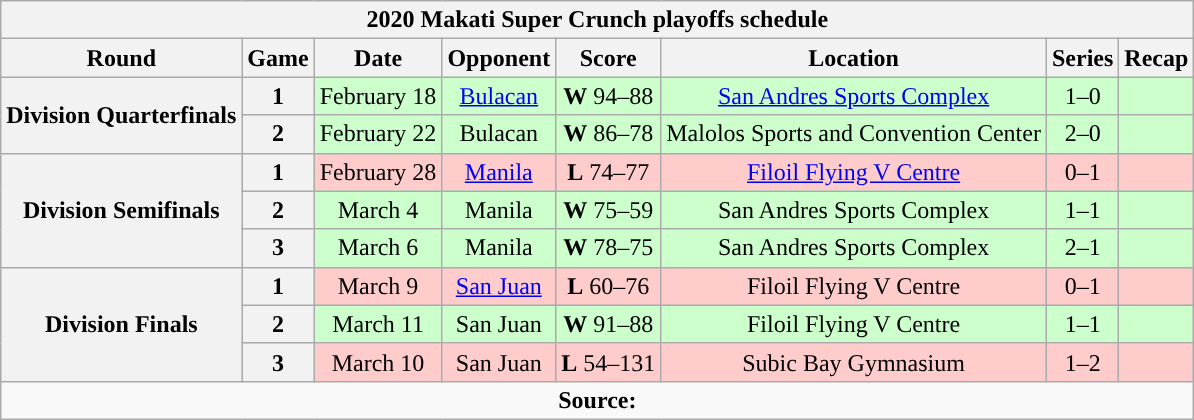<table class="wikitable" style="text-align:center">
<tr>
<th colspan=8>2020 Makati Super Crunch playoffs schedule</th>
</tr>
<tr>
<th>Round</th>
<th>Game</th>
<th>Date</th>
<th>Opponent</th>
<th>Score</th>
<th>Location</th>
<th>Series</th>
<th>Recap<br></th>
</tr>
<tr style="background:#cfc">
<th rowspan=2>Division Quarterfinals</th>
<th>1</th>
<td>February 18</td>
<td><a href='#'>Bulacan</a></td>
<td><strong>W</strong> 94–88</td>
<td><a href='#'>San Andres Sports Complex</a></td>
<td>1–0</td>
<td></td>
</tr>
<tr style="background:#cfc">
<th>2</th>
<td>February 22</td>
<td>Bulacan</td>
<td><strong>W</strong> 86–78</td>
<td>Malolos Sports and Convention Center</td>
<td>2–0</td>
<td><br></td>
</tr>
<tr style="background:#fcc">
<th rowspan=3>Division Semifinals</th>
<th>1</th>
<td>February 28</td>
<td><a href='#'>Manila</a></td>
<td><strong>L</strong> 74–77</td>
<td><a href='#'>Filoil Flying V Centre</a></td>
<td>0–1</td>
<td></td>
</tr>
<tr style="background:#cfc">
<th>2</th>
<td>March 4</td>
<td>Manila</td>
<td><strong>W</strong> 75–59</td>
<td>San Andres Sports Complex</td>
<td>1–1</td>
<td></td>
</tr>
<tr style="background:#cfc">
<th>3</th>
<td>March 6</td>
<td>Manila</td>
<td><strong>W</strong> 78–75</td>
<td>San Andres Sports Complex</td>
<td>2–1</td>
<td><br></td>
</tr>
<tr style="background:#fcc">
<th rowspan=3>Division Finals</th>
<th>1</th>
<td>March 9</td>
<td><a href='#'>San Juan</a></td>
<td><strong>L</strong> 60–76</td>
<td>Filoil Flying V Centre</td>
<td>0–1</td>
<td></td>
</tr>
<tr style="background:#cfc">
<th>2</th>
<td>March 11</td>
<td>San Juan</td>
<td><strong>W</strong> 91–88</td>
<td>Filoil Flying V Centre</td>
<td>1–1</td>
<td></td>
</tr>
<tr style="background:#fcc">
<th>3</th>
<td>March 10</td>
<td>San Juan</td>
<td><strong>L</strong> 54–131</td>
<td>Subic Bay Gymnasium</td>
<td>1–2</td>
<td></td>
</tr>
<tr>
<td colspan=8 align=center><strong>Source: </strong></td>
</tr>
</table>
